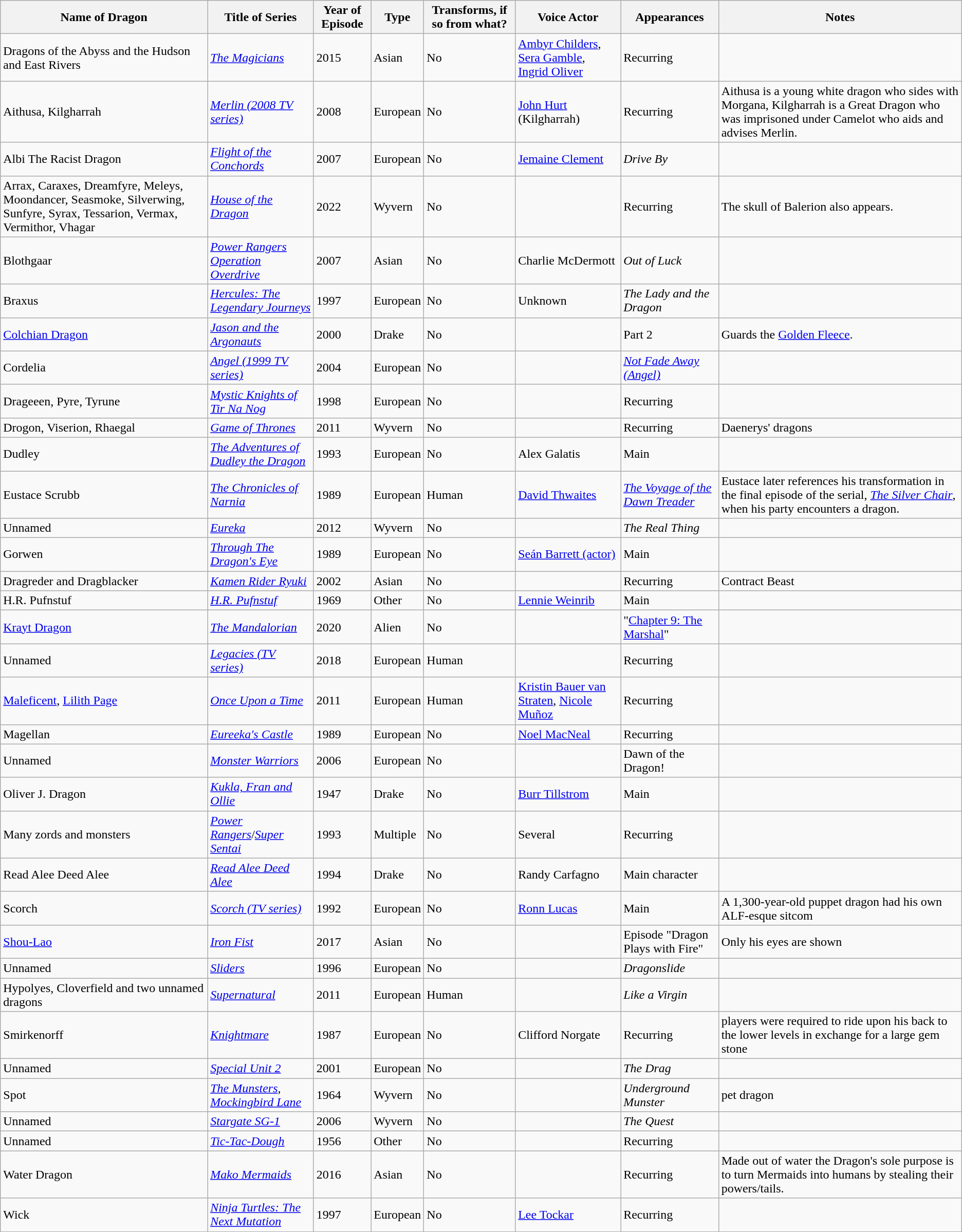<table class="wikitable sortable">
<tr>
<th bgcolor="#99ccff"><strong>Name of Dragon</strong></th>
<th bgcolor="#99ccff"><strong>Title of Series</strong></th>
<th bgcolor="#99ccff"><strong>Year of Episode</strong></th>
<th bgcolor="#99ccff"><strong>Type</strong></th>
<th bgcolor="#99ccff"><strong>Transforms, if so from what?</strong></th>
<th bgcolor="#99ccff"><strong>Voice Actor</strong></th>
<th bgcolor="#99ccff"><strong>Appearances</strong></th>
<th bgcolor="#99ccff"><strong>Notes</strong></th>
</tr>
<tr>
<td>Dragons of the Abyss and the Hudson and East Rivers</td>
<td><em><a href='#'>The Magicians</a></em></td>
<td>2015</td>
<td>Asian</td>
<td>No</td>
<td><a href='#'>Ambyr Childers</a>, <a href='#'>Sera Gamble</a>, <a href='#'>Ingrid Oliver</a></td>
<td>Recurring</td>
<td></td>
</tr>
<tr>
<td>Aithusa, Kilgharrah</td>
<td><em><a href='#'>Merlin (2008 TV series)</a></em></td>
<td>2008</td>
<td>European</td>
<td>No</td>
<td><a href='#'>John Hurt</a> (Kilgharrah)</td>
<td>Recurring</td>
<td>Aithusa is a young white dragon who sides with Morgana, Kilgharrah is a Great Dragon who was imprisoned under Camelot who aids and advises Merlin.</td>
</tr>
<tr>
<td>Albi The Racist Dragon</td>
<td><em><a href='#'>Flight of the Conchords</a></em></td>
<td>2007</td>
<td>European</td>
<td>No</td>
<td><a href='#'>Jemaine Clement</a></td>
<td><em>Drive By</em></td>
<td></td>
</tr>
<tr>
<td>Arrax, Caraxes, Dreamfyre, Meleys, Moondancer, Seasmoke, Silverwing, Sunfyre, Syrax, Tessarion, Vermax, Vermithor, Vhagar</td>
<td><em><a href='#'>House of the Dragon</a></em></td>
<td>2022</td>
<td>Wyvern</td>
<td>No</td>
<td></td>
<td>Recurring</td>
<td>The skull of Balerion also appears.</td>
</tr>
<tr>
<td>Blothgaar</td>
<td><em><a href='#'>Power Rangers Operation Overdrive</a></em></td>
<td>2007</td>
<td>Asian</td>
<td>No</td>
<td>Charlie McDermott</td>
<td><em>Out of Luck</em></td>
<td></td>
</tr>
<tr>
<td>Braxus</td>
<td><em><a href='#'>Hercules: The Legendary Journeys</a></em></td>
<td>1997</td>
<td>European</td>
<td>No</td>
<td>Unknown</td>
<td><em>The Lady and the Dragon</em></td>
<td></td>
</tr>
<tr>
<td><a href='#'>Colchian Dragon</a></td>
<td><em><a href='#'>Jason and the Argonauts</a></em></td>
<td>2000</td>
<td>Drake</td>
<td>No</td>
<td></td>
<td>Part 2</td>
<td>Guards the <a href='#'>Golden Fleece</a>.</td>
</tr>
<tr>
<td>Cordelia</td>
<td><em><a href='#'>Angel (1999 TV series)</a></em></td>
<td>2004</td>
<td>European</td>
<td>No</td>
<td></td>
<td><em><a href='#'>Not Fade Away (Angel)</a></em></td>
<td></td>
</tr>
<tr>
<td>Drageeen, Pyre, Tyrune</td>
<td><em><a href='#'>Mystic Knights of Tir Na Nog</a></em></td>
<td>1998</td>
<td>European</td>
<td>No</td>
<td></td>
<td>Recurring</td>
<td></td>
</tr>
<tr>
<td>Drogon, Viserion, Rhaegal</td>
<td><em><a href='#'>Game of Thrones</a></em></td>
<td>2011</td>
<td>Wyvern</td>
<td>No</td>
<td></td>
<td>Recurring</td>
<td>Daenerys' dragons</td>
</tr>
<tr>
<td>Dudley</td>
<td><em><a href='#'>The Adventures of Dudley the Dragon</a></em></td>
<td>1993</td>
<td>European</td>
<td>No</td>
<td>Alex Galatis</td>
<td>Main</td>
<td></td>
</tr>
<tr>
<td>Eustace Scrubb</td>
<td><em><a href='#'>The Chronicles of Narnia</a></em></td>
<td>1989</td>
<td>European</td>
<td>Human</td>
<td><a href='#'>David Thwaites</a></td>
<td><em><a href='#'>The Voyage of the Dawn Treader</a></em></td>
<td>Eustace later references his transformation in the final episode of the serial, <em><a href='#'>The Silver Chair</a></em>, when his party encounters a dragon.</td>
</tr>
<tr>
<td>Unnamed</td>
<td><em><a href='#'>Eureka</a></em></td>
<td>2012</td>
<td>Wyvern</td>
<td>No</td>
<td></td>
<td><em>The Real Thing</em></td>
<td></td>
</tr>
<tr>
<td>Gorwen</td>
<td><em><a href='#'>Through The Dragon's Eye</a></em></td>
<td>1989</td>
<td>European</td>
<td>No</td>
<td><a href='#'>Seán Barrett (actor)</a></td>
<td>Main</td>
<td></td>
</tr>
<tr>
<td>Dragreder and Dragblacker</td>
<td><em><a href='#'>Kamen Rider Ryuki</a></em></td>
<td>2002</td>
<td>Asian</td>
<td>No</td>
<td></td>
<td>Recurring</td>
<td>Contract Beast</td>
</tr>
<tr>
<td>H.R. Pufnstuf</td>
<td><em><a href='#'>H.R. Pufnstuf</a></em></td>
<td>1969</td>
<td>Other</td>
<td>No</td>
<td><a href='#'>Lennie Weinrib</a></td>
<td>Main</td>
<td></td>
</tr>
<tr>
<td><a href='#'>Krayt Dragon</a></td>
<td><em><a href='#'>The Mandalorian</a></em></td>
<td>2020</td>
<td>Alien</td>
<td>No</td>
<td></td>
<td>"<a href='#'>Chapter 9: The Marshal</a>"</td>
<td></td>
</tr>
<tr>
<td>Unnamed</td>
<td><em><a href='#'>Legacies (TV series)</a></em></td>
<td>2018</td>
<td>European</td>
<td>Human</td>
<td></td>
<td>Recurring</td>
<td></td>
</tr>
<tr>
<td><a href='#'>Maleficent</a>, <a href='#'>Lilith Page</a></td>
<td><em><a href='#'>Once Upon a Time</a></em></td>
<td>2011</td>
<td>European</td>
<td>Human</td>
<td><a href='#'>Kristin Bauer van Straten</a>, <a href='#'>Nicole Muñoz</a></td>
<td>Recurring</td>
<td></td>
</tr>
<tr>
<td>Magellan</td>
<td><em><a href='#'>Eureeka's Castle</a></em></td>
<td>1989</td>
<td>European</td>
<td>No</td>
<td><a href='#'>Noel MacNeal</a></td>
<td>Recurring</td>
<td></td>
</tr>
<tr>
<td>Unnamed</td>
<td><em><a href='#'>Monster Warriors</a></em></td>
<td>2006</td>
<td>European</td>
<td>No</td>
<td></td>
<td>Dawn of the Dragon!</td>
<td></td>
</tr>
<tr>
<td>Oliver J. Dragon</td>
<td><em><a href='#'>Kukla, Fran and Ollie</a></em></td>
<td>1947</td>
<td>Drake</td>
<td>No</td>
<td><a href='#'>Burr Tillstrom</a></td>
<td>Main</td>
<td></td>
</tr>
<tr>
<td>Many zords and monsters</td>
<td><em><a href='#'>Power Rangers</a></em>/<em><a href='#'>Super Sentai</a></em></td>
<td>1993</td>
<td>Multiple</td>
<td>No</td>
<td>Several</td>
<td>Recurring</td>
<td></td>
</tr>
<tr>
<td>Read Alee Deed Alee</td>
<td><em><a href='#'>Read Alee Deed Alee</a></em></td>
<td>1994</td>
<td>Drake</td>
<td>No</td>
<td>Randy Carfagno</td>
<td>Main character</td>
<td></td>
</tr>
<tr>
<td>Scorch</td>
<td><em><a href='#'>Scorch (TV series)</a></em></td>
<td>1992</td>
<td>European</td>
<td>No</td>
<td><a href='#'>Ronn Lucas</a></td>
<td>Main</td>
<td>A 1,300-year-old puppet dragon had his own ALF-esque sitcom</td>
</tr>
<tr>
<td><a href='#'>Shou-Lao</a></td>
<td><em><a href='#'>Iron Fist</a></em></td>
<td>2017</td>
<td>Asian</td>
<td>No</td>
<td></td>
<td>Episode "Dragon Plays with Fire"</td>
<td>Only his eyes are shown</td>
</tr>
<tr>
<td>Unnamed</td>
<td><em><a href='#'>Sliders</a></em></td>
<td>1996</td>
<td>European</td>
<td>No</td>
<td></td>
<td><em>Dragonslide</em></td>
<td></td>
</tr>
<tr>
<td>Hypolyes, Cloverfield and two unnamed dragons</td>
<td><em><a href='#'>Supernatural</a></em></td>
<td>2011</td>
<td>European</td>
<td>Human</td>
<td></td>
<td><em>Like a Virgin</em></td>
<td></td>
</tr>
<tr>
<td>Smirkenorff</td>
<td><em><a href='#'>Knightmare</a></em></td>
<td>1987</td>
<td>European</td>
<td>No</td>
<td>Clifford Norgate</td>
<td>Recurring</td>
<td>players were required to ride upon his back to the lower levels in exchange for a large gem stone</td>
</tr>
<tr>
<td>Unnamed</td>
<td><em><a href='#'>Special Unit 2</a></em></td>
<td>2001</td>
<td>European</td>
<td>No</td>
<td></td>
<td><em>The Drag</em></td>
<td></td>
</tr>
<tr>
<td>Spot</td>
<td><em><a href='#'>The Munsters</a>, <a href='#'>Mockingbird Lane</a></em></td>
<td>1964</td>
<td>Wyvern</td>
<td>No</td>
<td></td>
<td><em>Underground Munster</em></td>
<td>pet dragon</td>
</tr>
<tr>
<td>Unnamed</td>
<td><em><a href='#'>Stargate SG-1</a></em></td>
<td>2006</td>
<td>Wyvern</td>
<td>No</td>
<td></td>
<td><em>The Quest</em></td>
<td></td>
</tr>
<tr>
<td>Unnamed</td>
<td><em><a href='#'>Tic-Tac-Dough</a></em></td>
<td>1956</td>
<td>Other</td>
<td>No</td>
<td></td>
<td>Recurring</td>
<td></td>
</tr>
<tr>
<td>Water Dragon</td>
<td><em><a href='#'>Mako Mermaids</a></em></td>
<td>2016</td>
<td>Asian</td>
<td>No</td>
<td></td>
<td>Recurring</td>
<td>Made out of water the Dragon's sole purpose is to turn Mermaids into humans by stealing their powers/tails.</td>
</tr>
<tr>
<td>Wick</td>
<td><em><a href='#'>Ninja Turtles: The Next Mutation</a></em></td>
<td>1997</td>
<td>European</td>
<td>No</td>
<td><a href='#'>Lee Tockar</a></td>
<td>Recurring</td>
<td></td>
</tr>
</table>
